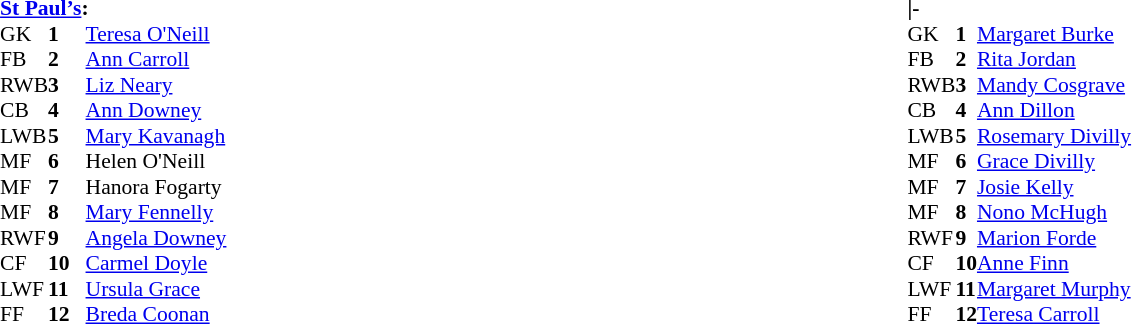<table width="100%">
<tr>
<td valign="top"></td>
<td valign="top" width="50%"><br><table style="font-size: 90%" cellspacing="0" cellpadding="0" align=center>
<tr>
<td colspan="4"><strong><a href='#'>St Paul’s</a>:</strong></td>
</tr>
<tr>
<th width="25"></th>
<th width="25"></th>
</tr>
<tr>
<td>GK</td>
<td><strong>1</strong></td>
<td><a href='#'>Teresa O'Neill</a></td>
</tr>
<tr>
<td>FB</td>
<td><strong>2</strong></td>
<td><a href='#'>Ann Carroll</a></td>
</tr>
<tr>
<td>RWB</td>
<td><strong>3</strong></td>
<td><a href='#'>Liz Neary</a></td>
</tr>
<tr>
<td>CB</td>
<td><strong>4</strong></td>
<td><a href='#'>Ann Downey</a></td>
</tr>
<tr>
<td>LWB</td>
<td><strong>5</strong></td>
<td><a href='#'>Mary Kavanagh</a></td>
</tr>
<tr>
<td>MF</td>
<td><strong>6</strong></td>
<td>Helen O'Neill</td>
</tr>
<tr>
<td>MF</td>
<td><strong>7</strong></td>
<td>Hanora Fogarty</td>
</tr>
<tr>
<td>MF</td>
<td><strong>8</strong></td>
<td><a href='#'>Mary Fennelly</a></td>
</tr>
<tr>
<td>RWF</td>
<td><strong>9</strong></td>
<td><a href='#'>Angela Downey</a></td>
</tr>
<tr>
<td>CF</td>
<td><strong>10</strong></td>
<td><a href='#'>Carmel Doyle</a></td>
</tr>
<tr>
<td>LWF</td>
<td><strong>11</strong></td>
<td><a href='#'>Ursula Grace</a></td>
</tr>
<tr>
<td>FF</td>
<td><strong>12</strong></td>
<td><a href='#'>Breda Coonan</a></td>
</tr>
<tr>
</tr>
</table>
</td>
<td valign="top" width="50%"><br><table style="font-size: 90%" cellspacing="0" cellpadding="0" align=center>
<tr>
<td colspan="4"><strong> |-</strong></td>
<th width="25"></th>
<th width="25"></th>
</tr>
<tr>
<td>GK</td>
<td><strong>1</strong></td>
<td><a href='#'>Margaret Burke</a></td>
</tr>
<tr>
<td>FB</td>
<td><strong>2</strong></td>
<td><a href='#'>Rita Jordan</a></td>
</tr>
<tr>
<td>RWB</td>
<td><strong>3</strong></td>
<td><a href='#'>Mandy Cosgrave</a></td>
</tr>
<tr>
<td>CB</td>
<td><strong>4</strong></td>
<td><a href='#'>Ann Dillon</a></td>
</tr>
<tr>
<td>LWB</td>
<td><strong>5</strong></td>
<td><a href='#'>Rosemary Divilly</a></td>
</tr>
<tr>
<td>MF</td>
<td><strong>6</strong></td>
<td><a href='#'>Grace Divilly</a></td>
</tr>
<tr>
<td>MF</td>
<td><strong>7</strong></td>
<td><a href='#'>Josie Kelly</a></td>
</tr>
<tr>
<td>MF</td>
<td><strong>8</strong></td>
<td><a href='#'>Nono McHugh</a></td>
</tr>
<tr>
<td>RWF</td>
<td><strong>9</strong></td>
<td><a href='#'>Marion Forde</a></td>
</tr>
<tr>
<td>CF</td>
<td><strong>10</strong></td>
<td><a href='#'>Anne Finn</a></td>
</tr>
<tr>
<td>LWF</td>
<td><strong>11</strong></td>
<td><a href='#'>Margaret Murphy</a></td>
</tr>
<tr>
<td>FF</td>
<td><strong>12</strong></td>
<td><a href='#'>Teresa Carroll</a></td>
</tr>
<tr>
</tr>
</table>
</td>
</tr>
</table>
